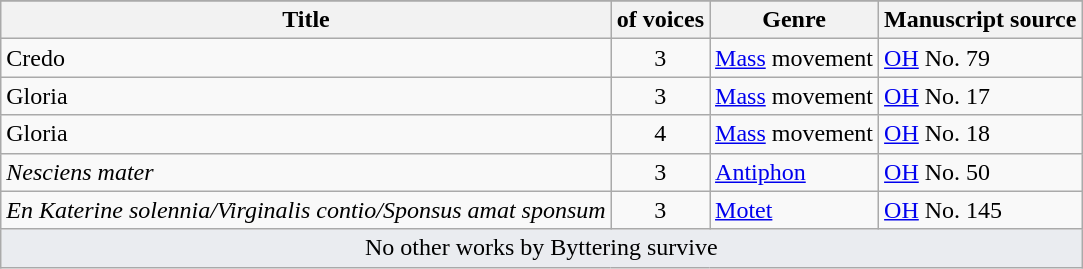<table class = "wikitable sortable plainrowheaders">
<tr>
</tr>
<tr>
<th scope="col">Title</th>
<th scope="col"> of voices</th>
<th scope="col">Genre</th>
<th scope="col">Manuscript source</th>
</tr>
<tr>
<td>Credo</td>
<td style="text-align: center;">3</td>
<td><a href='#'>Mass</a> movement</td>
<td><a href='#'>OH</a> No. 79</td>
</tr>
<tr>
<td>Gloria</td>
<td style="text-align: center;">3</td>
<td><a href='#'>Mass</a> movement</td>
<td><a href='#'>OH</a> No. 17</td>
</tr>
<tr>
<td>Gloria</td>
<td style="text-align: center;">4</td>
<td><a href='#'>Mass</a> movement</td>
<td><a href='#'>OH</a> No. 18</td>
</tr>
<tr>
<td><em>Nesciens mater</em></td>
<td style="text-align: center;">3</td>
<td><a href='#'>Antiphon</a></td>
<td><a href='#'>OH</a> No. 50</td>
</tr>
<tr>
<td><em>En Katerine solennia/Virginalis contio/Sponsus amat sponsum</em></td>
<td style="text-align: center;">3</td>
<td><a href='#'>Motet</a></td>
<td><a href='#'>OH</a> No. 145</td>
</tr>
<tr>
<td colspan=6 style="background-color: #EAECF0" align="center" data-sort-value="ZZZZ">No other works by Byttering survive</td>
</tr>
</table>
